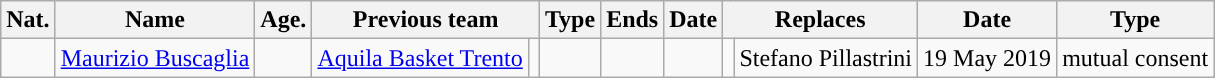<table class="wikitable sortable">
<tr>
<th>Nat.</th>
<th>Name</th>
<th>Age.</th>
<th colspan=2>Previous team</th>
<th>Type</th>
<th>Ends</th>
<th>Date</th>
<th colspan=2>Replaces</th>
<th>Date</th>
<th>Type</th>
</tr>
<tr>
<td></td>
<td><a href='#'>Maurizio Buscaglia</a></td>
<td></td>
<td><a href='#'>Aquila Basket Trento</a></td>
<td></td>
<td></td>
<td></td>
<td></td>
<td></td>
<td>Stefano Pillastrini</td>
<td>19 May 2019</td>
<td>mutual consent</td>
</tr>
</table>
